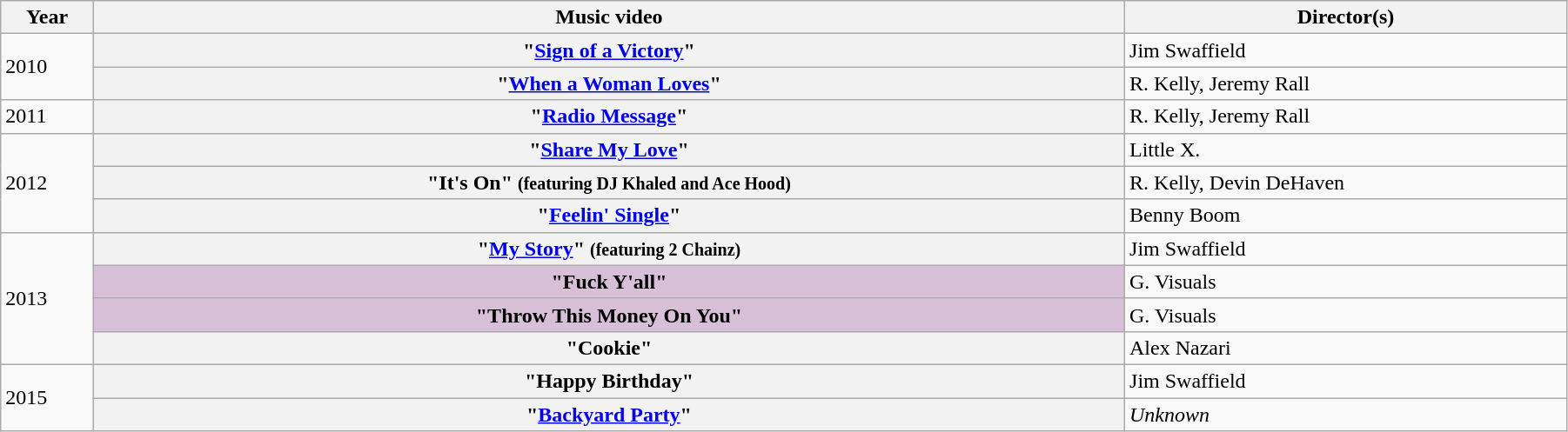<table class="wikitable plainrowheaders" width=95%>
<tr>
<th scope="col" width=3%>Year</th>
<th scope="col" width=35%>Music video</th>
<th scope="col" width=15%>Director(s)</th>
</tr>
<tr>
<td rowspan="2">2010</td>
<th scope="row">"<a href='#'>Sign of a Victory</a>"</th>
<td>Jim Swaffield</td>
</tr>
<tr>
<th scope="row">"<a href='#'>When a Woman Loves</a>"</th>
<td>R. Kelly, Jeremy Rall</td>
</tr>
<tr>
<td>2011</td>
<th scope="row">"<a href='#'>Radio Message</a>"</th>
<td>R. Kelly, Jeremy Rall</td>
</tr>
<tr>
<td rowspan="3">2012</td>
<th scope="row">"<a href='#'>Share My Love</a>"</th>
<td>Little X.</td>
</tr>
<tr>
<th scope="row">"It's On" <small>(featuring DJ Khaled and Ace Hood)</small></th>
<td>R. Kelly, Devin DeHaven</td>
</tr>
<tr>
<th scope="row">"<a href='#'>Feelin' Single</a>"</th>
<td>Benny Boom</td>
</tr>
<tr>
<td rowspan="4">2013</td>
<th scope="row">"<a href='#'>My Story</a>" <small>(featuring 2 Chainz)</small></th>
<td>Jim Swaffield</td>
</tr>
<tr>
<th scope=row style="background-color:#D8BFD8">"Fuck Y'all"</th>
<td>G. Visuals</td>
</tr>
<tr>
<th scope=row style="background-color:#D8BFD8">"Throw This Money On You"</th>
<td>G. Visuals</td>
</tr>
<tr>
<th scope="row">"Cookie"</th>
<td>Alex Nazari</td>
</tr>
<tr>
<td rowspan="2">2015</td>
<th scope="row">"Happy Birthday"</th>
<td>Jim Swaffield</td>
</tr>
<tr>
<th scope="row">"<a href='#'>Backyard Party</a>"</th>
<td><em>Unknown</em></td>
</tr>
</table>
